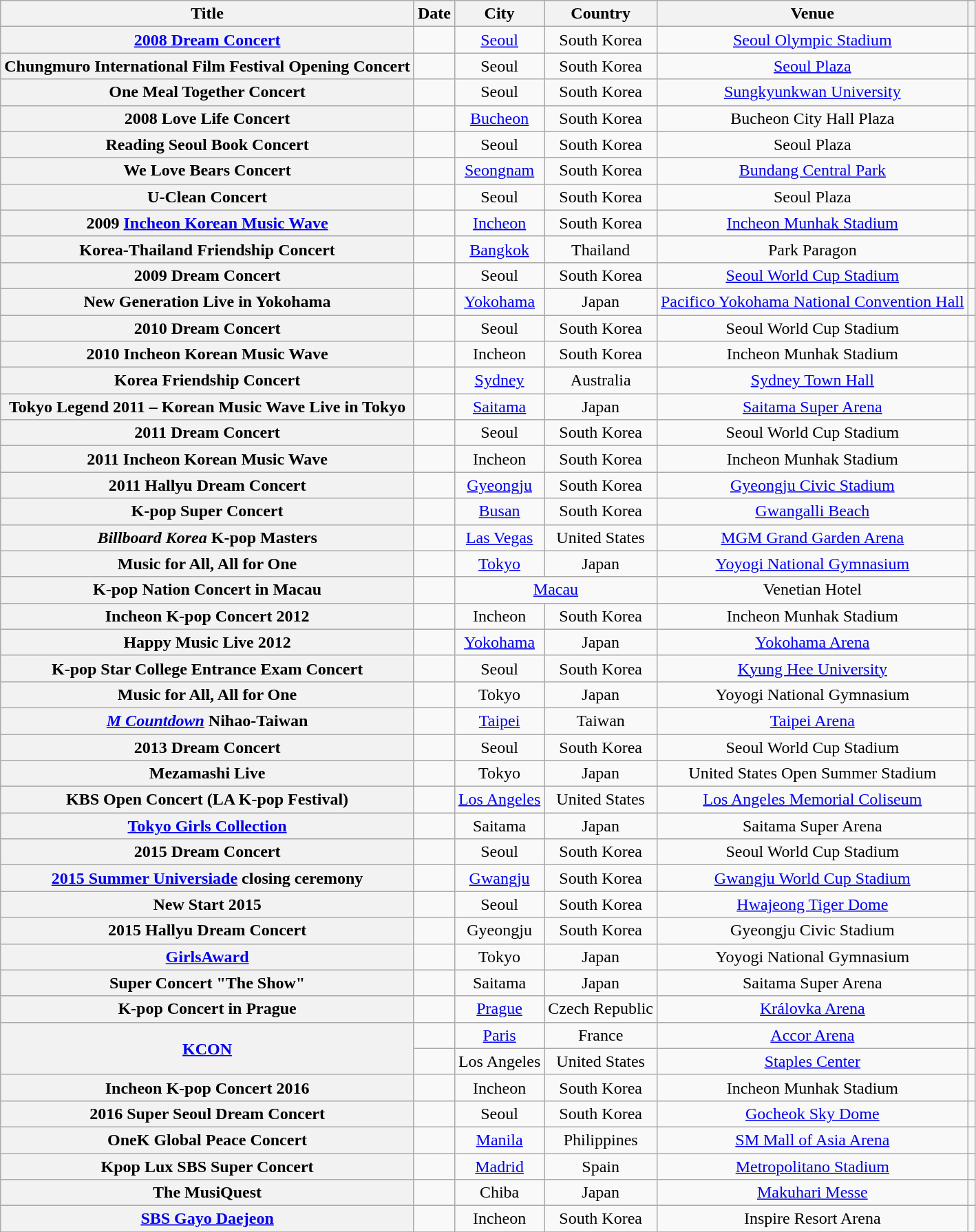<table class="wikitable sortable plainrowheaders" style="text-align:center;">
<tr>
<th scope="col">Title</th>
<th scope="col">Date</th>
<th scope="col">City</th>
<th scope="col">Country</th>
<th scope="col">Venue</th>
<th scope="col" class="unsortable"></th>
</tr>
<tr>
<th scope="row"><a href='#'>2008 Dream Concert</a></th>
<td></td>
<td><a href='#'>Seoul</a></td>
<td>South Korea</td>
<td><a href='#'>Seoul Olympic Stadium</a></td>
<td></td>
</tr>
<tr>
<th scope="row">Chungmuro International Film Festival Opening Concert</th>
<td></td>
<td>Seoul</td>
<td>South Korea</td>
<td><a href='#'>Seoul Plaza</a></td>
<td></td>
</tr>
<tr>
<th scope="row">One Meal Together Concert</th>
<td></td>
<td>Seoul</td>
<td>South Korea</td>
<td><a href='#'>Sungkyunkwan University</a></td>
<td></td>
</tr>
<tr>
<th scope="row">2008 Love Life Concert</th>
<td></td>
<td><a href='#'>Bucheon</a></td>
<td>South Korea</td>
<td>Bucheon City Hall Plaza</td>
<td></td>
</tr>
<tr>
<th scope="row">Reading Seoul Book Concert</th>
<td></td>
<td>Seoul</td>
<td>South Korea</td>
<td>Seoul Plaza</td>
<td></td>
</tr>
<tr>
<th scope="row">We Love Bears Concert</th>
<td></td>
<td><a href='#'>Seongnam</a></td>
<td>South Korea</td>
<td><a href='#'>Bundang Central Park</a></td>
<td></td>
</tr>
<tr>
<th scope="row">U-Clean Concert</th>
<td></td>
<td>Seoul</td>
<td>South Korea</td>
<td>Seoul Plaza</td>
<td></td>
</tr>
<tr>
<th scope="row">2009 <a href='#'>Incheon Korean Music Wave</a></th>
<td></td>
<td><a href='#'>Incheon</a></td>
<td>South Korea</td>
<td><a href='#'>Incheon Munhak Stadium</a></td>
<td></td>
</tr>
<tr>
<th scope="row">Korea-Thailand Friendship Concert</th>
<td></td>
<td><a href='#'>Bangkok</a></td>
<td>Thailand</td>
<td>Park Paragon</td>
<td></td>
</tr>
<tr>
<th scope="row">2009 Dream Concert</th>
<td></td>
<td>Seoul</td>
<td>South Korea</td>
<td><a href='#'>Seoul World Cup Stadium</a></td>
<td></td>
</tr>
<tr>
<th scope="row">New Generation Live in Yokohama</th>
<td></td>
<td><a href='#'>Yokohama</a></td>
<td>Japan</td>
<td><a href='#'>Pacifico Yokohama National Convention Hall</a></td>
<td></td>
</tr>
<tr>
<th scope="row">2010 Dream Concert</th>
<td></td>
<td>Seoul</td>
<td>South Korea</td>
<td>Seoul World Cup Stadium</td>
<td></td>
</tr>
<tr>
<th scope="row">2010 Incheon Korean Music Wave</th>
<td></td>
<td>Incheon</td>
<td>South Korea</td>
<td>Incheon Munhak Stadium</td>
<td></td>
</tr>
<tr>
<th scope="row">Korea Friendship Concert</th>
<td></td>
<td><a href='#'>Sydney</a></td>
<td>Australia</td>
<td><a href='#'>Sydney Town Hall</a></td>
<td></td>
</tr>
<tr>
<th scope="row">Tokyo Legend 2011 – Korean Music Wave Live in Tokyo</th>
<td></td>
<td><a href='#'>Saitama</a></td>
<td>Japan</td>
<td><a href='#'>Saitama Super Arena</a></td>
<td></td>
</tr>
<tr>
<th scope="row">2011 Dream Concert</th>
<td></td>
<td>Seoul</td>
<td>South Korea</td>
<td>Seoul World Cup Stadium</td>
<td></td>
</tr>
<tr>
<th scope="row">2011 Incheon Korean Music Wave</th>
<td></td>
<td>Incheon</td>
<td>South Korea</td>
<td>Incheon Munhak Stadium</td>
<td></td>
</tr>
<tr>
<th scope="row">2011 Hallyu Dream Concert</th>
<td></td>
<td><a href='#'>Gyeongju</a></td>
<td>South Korea</td>
<td><a href='#'>Gyeongju Civic Stadium</a></td>
<td></td>
</tr>
<tr>
<th scope="row">K-pop Super Concert</th>
<td></td>
<td><a href='#'>Busan</a></td>
<td>South Korea</td>
<td><a href='#'>Gwangalli Beach</a></td>
<td></td>
</tr>
<tr>
<th scope="row"><em>Billboard Korea</em> K-pop Masters</th>
<td></td>
<td><a href='#'>Las Vegas</a></td>
<td>United States</td>
<td><a href='#'>MGM Grand Garden Arena</a></td>
<td></td>
</tr>
<tr>
<th scope="row">Music for All, All for One</th>
<td></td>
<td><a href='#'>Tokyo</a></td>
<td>Japan</td>
<td><a href='#'>Yoyogi National Gymnasium</a></td>
<td></td>
</tr>
<tr>
<th scope="row">K-pop Nation Concert in Macau</th>
<td></td>
<td colspan="2"><a href='#'>Macau</a></td>
<td>Venetian Hotel</td>
<td></td>
</tr>
<tr>
<th scope="row">Incheon K-pop Concert 2012</th>
<td></td>
<td>Incheon</td>
<td>South Korea</td>
<td>Incheon Munhak Stadium</td>
<td></td>
</tr>
<tr>
<th scope="row">Happy Music Live 2012</th>
<td></td>
<td><a href='#'>Yokohama</a></td>
<td>Japan</td>
<td><a href='#'>Yokohama Arena</a></td>
<td></td>
</tr>
<tr>
<th scope="row">K-pop Star College Entrance Exam Concert</th>
<td></td>
<td>Seoul</td>
<td>South Korea</td>
<td><a href='#'>Kyung Hee University</a></td>
<td></td>
</tr>
<tr>
<th scope="row">Music for All, All for One</th>
<td></td>
<td>Tokyo</td>
<td>Japan</td>
<td>Yoyogi National Gymnasium</td>
<td></td>
</tr>
<tr>
<th scope="row"><em><a href='#'>M Countdown</a></em> Nihao-Taiwan</th>
<td></td>
<td><a href='#'>Taipei</a></td>
<td>Taiwan</td>
<td><a href='#'>Taipei Arena</a></td>
<td></td>
</tr>
<tr>
<th scope="row">2013 Dream Concert</th>
<td></td>
<td>Seoul</td>
<td>South Korea</td>
<td>Seoul World Cup Stadium</td>
<td></td>
</tr>
<tr>
<th scope="row">Mezamashi Live</th>
<td></td>
<td>Tokyo</td>
<td>Japan</td>
<td>United States Open Summer Stadium</td>
<td></td>
</tr>
<tr>
<th scope="row">KBS Open Concert (LA K-pop Festival)</th>
<td></td>
<td><a href='#'>Los Angeles</a></td>
<td>United States</td>
<td><a href='#'>Los Angeles Memorial Coliseum</a></td>
<td></td>
</tr>
<tr>
<th scope="row"><a href='#'>Tokyo Girls Collection</a></th>
<td></td>
<td>Saitama</td>
<td>Japan</td>
<td>Saitama Super Arena</td>
<td></td>
</tr>
<tr>
<th scope="row">2015 Dream Concert</th>
<td></td>
<td>Seoul</td>
<td>South Korea</td>
<td>Seoul World Cup Stadium</td>
<td></td>
</tr>
<tr>
<th scope="row"><a href='#'>2015 Summer Universiade</a> closing ceremony</th>
<td></td>
<td><a href='#'>Gwangju</a></td>
<td>South Korea</td>
<td><a href='#'>Gwangju World Cup Stadium</a></td>
<td></td>
</tr>
<tr>
<th scope="row">New Start 2015</th>
<td></td>
<td>Seoul</td>
<td>South Korea</td>
<td><a href='#'>Hwajeong Tiger Dome</a></td>
<td></td>
</tr>
<tr>
<th scope="row">2015 Hallyu Dream Concert</th>
<td></td>
<td>Gyeongju</td>
<td>South Korea</td>
<td>Gyeongju Civic Stadium</td>
<td></td>
</tr>
<tr>
<th scope="row"><a href='#'>GirlsAward</a></th>
<td></td>
<td>Tokyo</td>
<td>Japan</td>
<td>Yoyogi National Gymnasium</td>
<td></td>
</tr>
<tr>
<th scope="row">Super Concert "The Show"</th>
<td></td>
<td>Saitama</td>
<td>Japan</td>
<td>Saitama Super Arena</td>
<td></td>
</tr>
<tr>
<th scope="row">K-pop Concert in Prague</th>
<td></td>
<td><a href='#'>Prague</a></td>
<td>Czech Republic</td>
<td><a href='#'>Královka Arena</a></td>
<td></td>
</tr>
<tr>
<th scope="row" rowspan="2"><a href='#'>KCON</a></th>
<td></td>
<td><a href='#'>Paris</a></td>
<td>France</td>
<td><a href='#'>Accor Arena</a></td>
<td></td>
</tr>
<tr>
<td></td>
<td>Los Angeles</td>
<td>United States</td>
<td><a href='#'>Staples Center</a></td>
<td></td>
</tr>
<tr>
<th scope="row">Incheon K-pop Concert 2016</th>
<td></td>
<td>Incheon</td>
<td>South Korea</td>
<td>Incheon Munhak Stadium</td>
<td></td>
</tr>
<tr>
<th scope="row">2016 Super Seoul Dream Concert</th>
<td></td>
<td>Seoul</td>
<td>South Korea</td>
<td><a href='#'>Gocheok Sky Dome</a></td>
<td></td>
</tr>
<tr>
<th scope="row">OneK Global Peace Concert</th>
<td></td>
<td><a href='#'>Manila</a></td>
<td>Philippines</td>
<td><a href='#'>SM Mall of Asia Arena</a></td>
<td></td>
</tr>
<tr>
<th scope="row">Kpop Lux SBS Super Concert</th>
<td></td>
<td><a href='#'>Madrid</a></td>
<td>Spain</td>
<td><a href='#'>Metropolitano Stadium</a></td>
<td></td>
</tr>
<tr>
<th scope="row">The MusiQuest</th>
<td></td>
<td>Chiba</td>
<td>Japan</td>
<td><a href='#'>Makuhari Messe</a></td>
<td></td>
</tr>
<tr>
<th scope="row"><a href='#'>SBS Gayo Daejeon</a></th>
<td></td>
<td>Incheon</td>
<td>South Korea</td>
<td>Inspire Resort Arena</td>
<td></td>
</tr>
<tr>
</tr>
</table>
